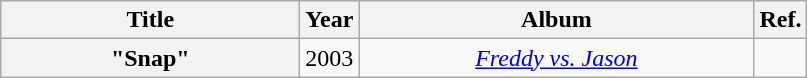<table class="wikitable plainrowheaders" style="text-align:center;">
<tr>
<th scope="col" style="width:12em;">Title</th>
<th scope="col">Year</th>
<th scope="col" style="width:16em;">Album</th>
<th scope="col">Ref.</th>
</tr>
<tr>
<th scope="row">"Snap"</th>
<td>2003</td>
<td><em><a href='#'>Freddy vs. Jason</a></em></td>
<td></td>
</tr>
</table>
